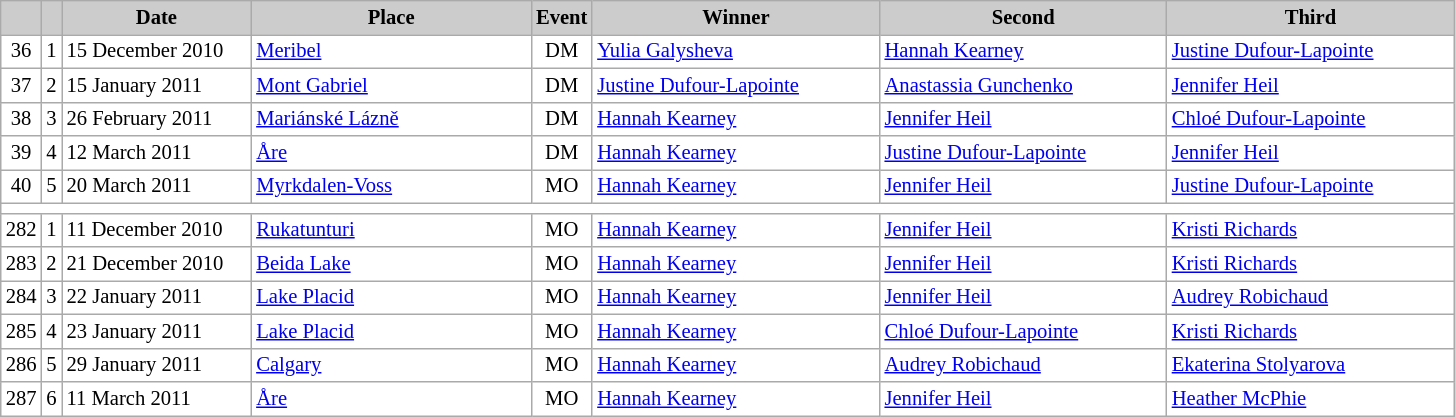<table class="wikitable plainrowheaders" style="background:#fff; font-size:86%; line-height:16px; border:grey solid 1px; border-collapse:collapse;">
<tr style="background:#ccc; text-align:center;">
<th scope="col" style="background:#ccc; width=20 px;"></th>
<th scope="col" style="background:#ccc; width=30 px;"></th>
<th scope="col" style="background:#ccc; width:120px;">Date</th>
<th scope="col" style="background:#ccc; width:180px;">Place</th>
<th scope="col" style="background:#ccc; width:15px;">Event</th>
<th scope="col" style="background:#ccc; width:185px;">Winner</th>
<th scope="col" style="background:#ccc; width:185px;">Second</th>
<th scope="col" style="background:#ccc; width:185px;">Third</th>
</tr>
<tr>
<td align=center>36</td>
<td align=center>1</td>
<td>15 December 2010</td>
<td> <a href='#'>Meribel</a></td>
<td align=center>DM</td>
<td> <a href='#'>Yulia Galysheva</a></td>
<td> <a href='#'>Hannah Kearney</a></td>
<td> <a href='#'>Justine Dufour-Lapointe</a></td>
</tr>
<tr>
<td align=center>37</td>
<td align=center>2</td>
<td>15 January 2011</td>
<td> <a href='#'>Mont Gabriel</a></td>
<td align=center>DM</td>
<td> <a href='#'>Justine Dufour-Lapointe</a></td>
<td> <a href='#'>Anastassia Gunchenko</a></td>
<td> <a href='#'>Jennifer Heil</a></td>
</tr>
<tr>
<td align=center>38</td>
<td align=center>3</td>
<td>26 February 2011</td>
<td> <a href='#'>Mariánské Lázně</a></td>
<td align=center>DM</td>
<td> <a href='#'>Hannah Kearney</a></td>
<td> <a href='#'>Jennifer Heil</a></td>
<td> <a href='#'>Chloé Dufour-Lapointe</a></td>
</tr>
<tr>
<td align=center>39</td>
<td align=center>4</td>
<td>12 March 2011</td>
<td> <a href='#'>Åre</a></td>
<td align=center>DM</td>
<td> <a href='#'>Hannah Kearney</a></td>
<td> <a href='#'>Justine Dufour-Lapointe</a></td>
<td> <a href='#'>Jennifer Heil</a></td>
</tr>
<tr>
<td align=center>40</td>
<td align=center>5</td>
<td>20 March 2011</td>
<td> <a href='#'>Myrkdalen-Voss</a></td>
<td align=center>MO</td>
<td> <a href='#'>Hannah Kearney</a></td>
<td> <a href='#'>Jennifer Heil</a></td>
<td> <a href='#'>Justine Dufour-Lapointe</a></td>
</tr>
<tr>
<td colspan=8></td>
</tr>
<tr>
<td align=center>282</td>
<td align=center>1</td>
<td>11 December 2010</td>
<td> <a href='#'>Rukatunturi</a></td>
<td align=center>MO</td>
<td> <a href='#'>Hannah Kearney</a></td>
<td> <a href='#'>Jennifer Heil</a></td>
<td> <a href='#'>Kristi Richards</a></td>
</tr>
<tr>
<td align=center>283</td>
<td align=center>2</td>
<td>21 December 2010</td>
<td> <a href='#'>Beida Lake</a></td>
<td align=center>MO</td>
<td> <a href='#'>Hannah Kearney</a></td>
<td> <a href='#'>Jennifer Heil</a></td>
<td> <a href='#'>Kristi Richards</a></td>
</tr>
<tr>
<td align=center>284</td>
<td align=center>3</td>
<td>22 January 2011</td>
<td> <a href='#'>Lake Placid</a></td>
<td align=center>MO</td>
<td> <a href='#'>Hannah Kearney</a></td>
<td> <a href='#'>Jennifer Heil</a></td>
<td> <a href='#'>Audrey Robichaud</a></td>
</tr>
<tr>
<td align=center>285</td>
<td align=center>4</td>
<td>23 January 2011</td>
<td> <a href='#'>Lake Placid</a></td>
<td align=center>MO</td>
<td> <a href='#'>Hannah Kearney</a></td>
<td> <a href='#'>Chloé Dufour-Lapointe</a></td>
<td> <a href='#'>Kristi Richards</a></td>
</tr>
<tr>
<td align=center>286</td>
<td align=center>5</td>
<td>29 January 2011</td>
<td> <a href='#'>Calgary</a></td>
<td align=center>MO</td>
<td> <a href='#'>Hannah Kearney</a></td>
<td> <a href='#'>Audrey Robichaud</a></td>
<td> <a href='#'>Ekaterina Stolyarova</a></td>
</tr>
<tr>
<td align=center>287</td>
<td align=center>6</td>
<td>11 March 2011</td>
<td> <a href='#'>Åre</a></td>
<td align=center>MO</td>
<td> <a href='#'>Hannah Kearney</a></td>
<td> <a href='#'>Jennifer Heil</a></td>
<td> <a href='#'>Heather McPhie</a></td>
</tr>
</table>
